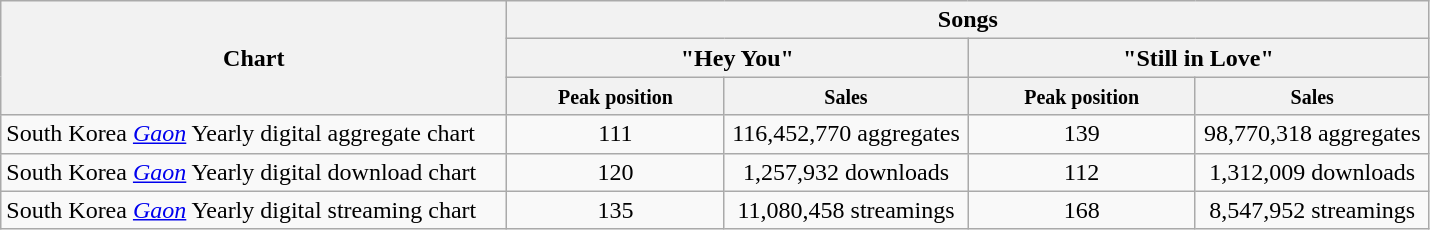<table class="wikitable">
<tr>
<th width="330px" rowspan="3" align="center">Chart</th>
<th style="text-align:center;" colspan="4" width="330px">Songs</th>
</tr>
<tr>
<th style="text-align:center;" colspan="2" width="300px">"Hey You"</th>
<th style="text-align:center;" colspan="2" width="300px">"Still in Love"</th>
</tr>
<tr>
<th width="70"><small>Peak position</small></th>
<th width="70"><small>Sales</small></th>
<th width="70"><small>Peak position</small></th>
<th width="70"><small>Sales</small></th>
</tr>
<tr>
<td>South Korea <em><a href='#'>Gaon</a></em> Yearly digital aggregate chart</td>
<td align="center">111</td>
<td align="center">116,452,770 aggregates</td>
<td align="center">139</td>
<td align="center">98,770,318 aggregates</td>
</tr>
<tr>
<td>South Korea <em><a href='#'>Gaon</a></em> Yearly digital download chart</td>
<td align="center">120</td>
<td align="center">1,257,932 downloads</td>
<td align="center">112</td>
<td align="center">1,312,009 downloads</td>
</tr>
<tr>
<td>South Korea <em><a href='#'>Gaon</a></em> Yearly digital streaming chart</td>
<td align="center">135</td>
<td align="center">11,080,458 streamings</td>
<td align="center">168</td>
<td align="center">8,547,952 streamings</td>
</tr>
</table>
